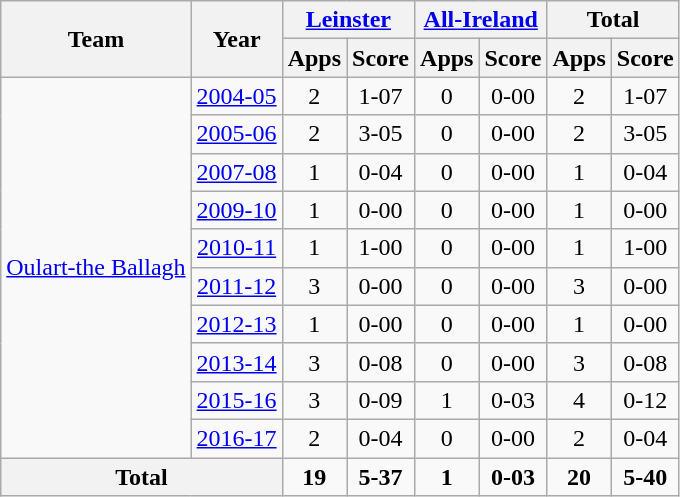<table class="wikitable" style="text-align:center">
<tr>
<th rowspan="2">Team</th>
<th rowspan="2">Year</th>
<th colspan="2"><a href='#'>Leinster</a></th>
<th colspan="2"><a href='#'>All-Ireland</a></th>
<th colspan="2">Total</th>
</tr>
<tr>
<th>Apps</th>
<th>Score</th>
<th>Apps</th>
<th>Score</th>
<th>Apps</th>
<th>Score</th>
</tr>
<tr>
<td rowspan="10"><a href='#'>Oulart-the Ballagh</a></td>
<td><a href='#'>2004-05</a></td>
<td>2</td>
<td>1-07</td>
<td>0</td>
<td>0-00</td>
<td>2</td>
<td>1-07</td>
</tr>
<tr>
<td><a href='#'>2005-06</a></td>
<td>2</td>
<td>3-05</td>
<td>0</td>
<td>0-00</td>
<td>2</td>
<td>3-05</td>
</tr>
<tr>
<td><a href='#'>2007-08</a></td>
<td>1</td>
<td>0-04</td>
<td>0</td>
<td>0-00</td>
<td>1</td>
<td>0-04</td>
</tr>
<tr>
<td><a href='#'>2009-10</a></td>
<td>1</td>
<td>0-00</td>
<td>0</td>
<td>0-00</td>
<td>1</td>
<td>0-00</td>
</tr>
<tr>
<td><a href='#'>2010-11</a></td>
<td>1</td>
<td>1-00</td>
<td>0</td>
<td>0-00</td>
<td>1</td>
<td>1-00</td>
</tr>
<tr>
<td><a href='#'>2011-12</a></td>
<td>3</td>
<td>0-00</td>
<td>0</td>
<td>0-00</td>
<td>3</td>
<td>0-00</td>
</tr>
<tr>
<td><a href='#'>2012-13</a></td>
<td>1</td>
<td>0-00</td>
<td>0</td>
<td>0-00</td>
<td>1</td>
<td>0-00</td>
</tr>
<tr>
<td><a href='#'>2013-14</a></td>
<td>3</td>
<td>0-08</td>
<td>0</td>
<td>0-00</td>
<td>3</td>
<td>0-08</td>
</tr>
<tr>
<td><a href='#'>2015-16</a></td>
<td>3</td>
<td>0-09</td>
<td>1</td>
<td>0-03</td>
<td>4</td>
<td>0-12</td>
</tr>
<tr>
<td><a href='#'>2016-17</a></td>
<td>2</td>
<td>0-04</td>
<td>0</td>
<td>0-00</td>
<td>2</td>
<td>0-04</td>
</tr>
<tr>
<th colspan="2">Total</th>
<td><strong>19</strong></td>
<td><strong>5-37</strong></td>
<td><strong>1</strong></td>
<td><strong>0-03</strong></td>
<td><strong>20</strong></td>
<td><strong>5-40</strong></td>
</tr>
</table>
